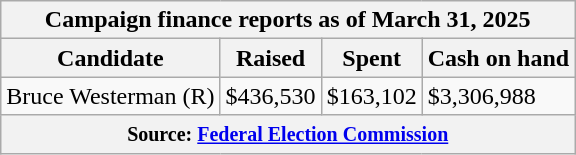<table class="wikitable sortable">
<tr>
<th colspan=4>Campaign finance reports as of March 31, 2025</th>
</tr>
<tr style="text-align:center;">
<th>Candidate</th>
<th>Raised</th>
<th>Spent</th>
<th>Cash on hand</th>
</tr>
<tr>
<td>Bruce Westerman (R)</td>
<td>$436,530</td>
<td>$163,102</td>
<td>$3,306,988</td>
</tr>
<tr>
<th colspan="4"><small>Source: <a href='#'>Federal Election Commission</a></small></th>
</tr>
</table>
